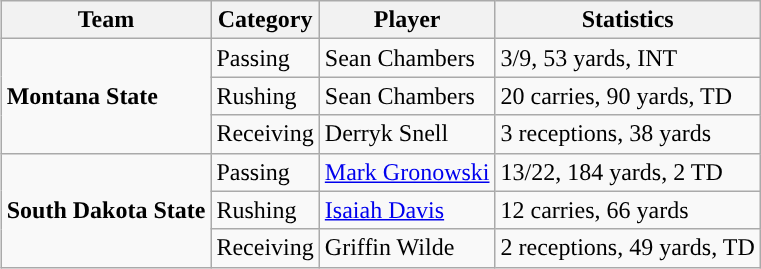<table class="wikitable" style="float: right;">
<tr>
<th>Team</th>
<th>Category</th>
<th>Player</th>
<th>Statistics</th>
</tr>
<tr>
<td rowspan=3><strong>Montana State</strong></td>
<td>Passing</td>
<td>Sean Chambers</td>
<td>3/9, 53 yards, INT</td>
</tr>
<tr>
<td>Rushing</td>
<td>Sean Chambers</td>
<td>20 carries, 90 yards, TD</td>
</tr>
<tr>
<td>Receiving</td>
<td>Derryk Snell</td>
<td>3 receptions, 38 yards</td>
</tr>
<tr>
<td rowspan=3><strong>South Dakota State</strong></td>
<td>Passing</td>
<td><a href='#'>Mark Gronowski</a></td>
<td>13/22, 184 yards, 2 TD</td>
</tr>
<tr>
<td>Rushing</td>
<td><a href='#'>Isaiah Davis</a></td>
<td>12 carries, 66 yards</td>
</tr>
<tr>
<td>Receiving</td>
<td>Griffin Wilde</td>
<td>2 receptions, 49 yards, TD</td>
</tr>
</table>
